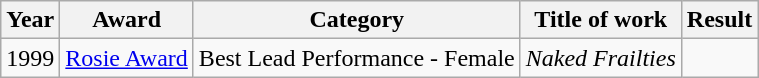<table class="wikitable sortable">
<tr>
<th>Year</th>
<th>Award</th>
<th>Category</th>
<th>Title of work</th>
<th>Result</th>
</tr>
<tr>
<td>1999</td>
<td><a href='#'>Rosie Award</a></td>
<td>Best Lead Performance - Female</td>
<td><em>Naked Frailties</em></td>
<td></td>
</tr>
</table>
